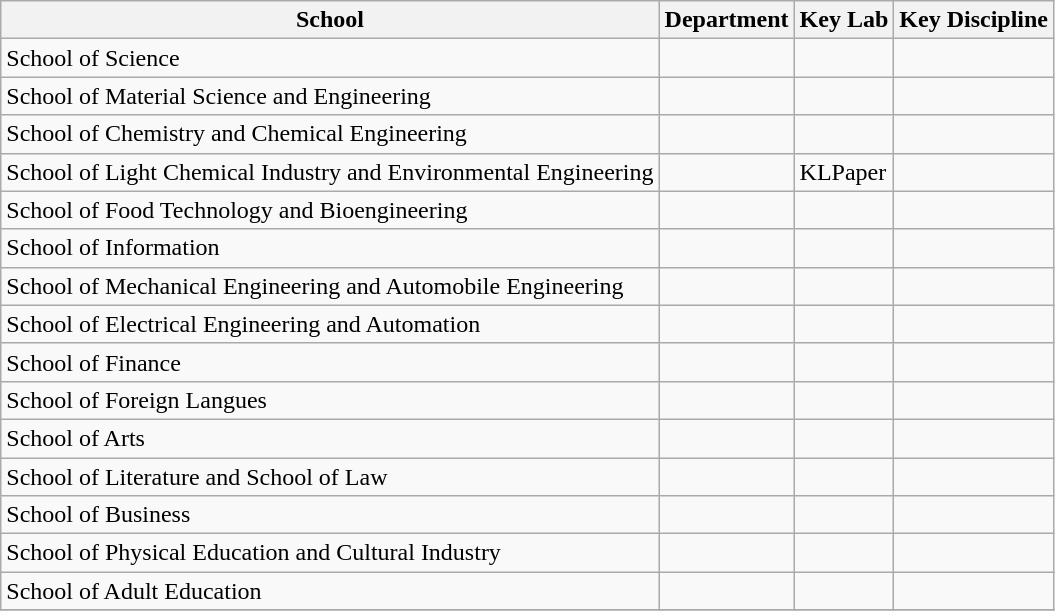<table class="wikitable">
<tr>
<th>School</th>
<th>Department</th>
<th>Key Lab</th>
<th>Key Discipline</th>
</tr>
<tr>
<td>School of Science</td>
<td></td>
<td></td>
<td></td>
</tr>
<tr>
<td>School of Material Science and Engineering</td>
<td></td>
<td></td>
<td></td>
</tr>
<tr>
<td>School of Chemistry and Chemical Engineering</td>
<td></td>
<td></td>
<td></td>
</tr>
<tr>
<td>School of Light Chemical Industry and Environmental Engineering</td>
<td></td>
<td>KLPaper</td>
<td></td>
</tr>
<tr>
<td>School of Food Technology and Bioengineering</td>
<td></td>
<td></td>
<td></td>
</tr>
<tr>
<td>School of Information</td>
<td></td>
<td></td>
<td></td>
</tr>
<tr>
<td>School of Mechanical Engineering and Automobile Engineering</td>
<td></td>
<td></td>
<td></td>
</tr>
<tr>
<td>School of Electrical Engineering and Automation</td>
<td></td>
<td></td>
<td></td>
</tr>
<tr>
<td>School of Finance</td>
<td></td>
<td></td>
<td></td>
</tr>
<tr>
<td>School of Foreign Langues</td>
<td></td>
<td></td>
<td></td>
</tr>
<tr>
<td>School of Arts</td>
<td></td>
<td></td>
<td></td>
</tr>
<tr>
<td>School of Literature and School of Law</td>
<td></td>
<td></td>
<td></td>
</tr>
<tr>
<td>School of Business</td>
<td></td>
<td></td>
<td></td>
</tr>
<tr>
<td>School of Physical Education and Cultural Industry</td>
<td></td>
<td></td>
<td></td>
</tr>
<tr>
<td>School of Adult Education</td>
<td></td>
<td></td>
<td></td>
</tr>
<tr>
</tr>
</table>
